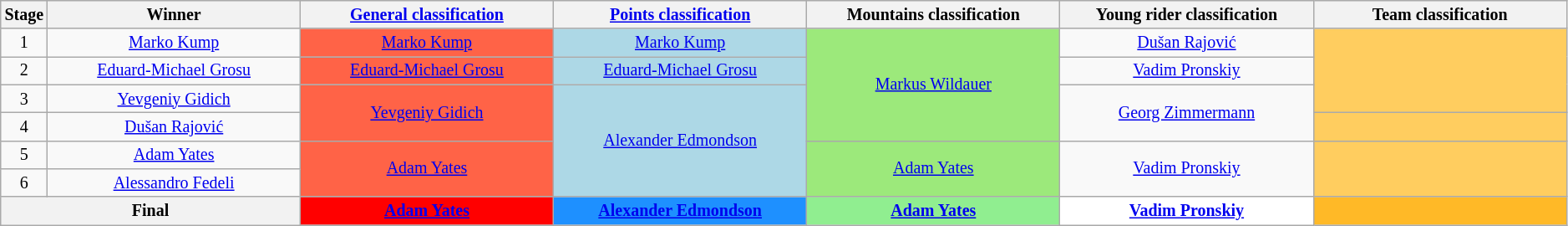<table class="wikitable" style="text-align: center; font-size:smaller;">
<tr style="background:#efefef;">
<th scope="col" style="width:1%;">Stage</th>
<th scope="col" style="width:16.5%;">Winner</th>
<th scope="col" style="width:16.5%;"><a href='#'>General classification</a><br></th>
<th scope="col" style="width:16.5%;"><a href='#'>Points classification</a><br></th>
<th scope="col" style="width:16.5%;">Mountains classification<br></th>
<th scope="col" style="width:16.5%;">Young rider classification<br></th>
<th scope="col" style="width:16.5%;">Team classification<br></th>
</tr>
<tr>
<td scope="row">1</td>
<td><a href='#'>Marko Kump</a></td>
<td style="background:tomato;"><a href='#'>Marko Kump</a></td>
<td style="background:lightblue;"><a href='#'>Marko Kump</a></td>
<td style="background:#9CE97B;" rowspan=4><a href='#'>Markus Wildauer</a></td>
<td style="background:offwhite;"><a href='#'>Dušan Rajović</a></td>
<td style="background:#FFCD5F;" rowspan=3></td>
</tr>
<tr>
<td scope="row">2</td>
<td><a href='#'>Eduard-Michael Grosu</a></td>
<td style="background:tomato;"><a href='#'>Eduard-Michael Grosu</a></td>
<td style="background:lightblue;"><a href='#'>Eduard-Michael Grosu</a></td>
<td style="background:offwhite;"><a href='#'>Vadim Pronskiy</a></td>
</tr>
<tr>
<td scope="row">3</td>
<td><a href='#'>Yevgeniy Gidich</a></td>
<td style="background:tomato;" rowspan=2><a href='#'>Yevgeniy Gidich</a></td>
<td style="background:lightblue;" rowspan=4><a href='#'>Alexander Edmondson</a></td>
<td style="background:offwhite;" rowspan=2><a href='#'>Georg Zimmermann</a></td>
</tr>
<tr>
<td scope="row">4</td>
<td><a href='#'>Dušan Rajović</a></td>
<td style="background:#FFCD5F;"></td>
</tr>
<tr>
<td scope="row">5</td>
<td><a href='#'>Adam Yates</a></td>
<td style="background:tomato;"rowspan=2><a href='#'>Adam Yates</a></td>
<td style="background:#9CE97B;"rowspan=2><a href='#'>Adam Yates</a></td>
<td style="background:offwhite;"rowspan=2><a href='#'>Vadim Pronskiy</a></td>
<td style="background:#FFCD5F;" rowspan=2></td>
</tr>
<tr>
<td scope="row">6</td>
<td><a href='#'>Alessandro Fedeli</a></td>
</tr>
<tr>
<th colspan="2">Final</th>
<th style="background:red;"><a href='#'>Adam Yates</a></th>
<th style="background:dodgerblue;"><a href='#'>Alexander Edmondson</a></th>
<th style="background:lightgreen;"><a href='#'>Adam Yates</a></th>
<th style="background:white;"><a href='#'>Vadim Pronskiy</a></th>
<th style="background:#FFB927;"></th>
</tr>
</table>
